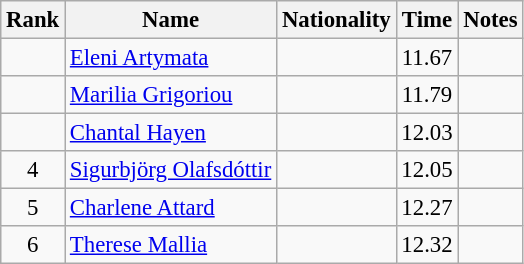<table class="wikitable sortable" style="text-align:center; font-size:95%">
<tr>
<th>Rank</th>
<th>Name</th>
<th>Nationality</th>
<th>Time</th>
<th>Notes</th>
</tr>
<tr>
<td></td>
<td align=left><a href='#'>Eleni Artymata</a></td>
<td align=left></td>
<td>11.67</td>
<td></td>
</tr>
<tr>
<td></td>
<td align=left><a href='#'>Marilia Grigoriou</a></td>
<td align=left></td>
<td>11.79</td>
<td></td>
</tr>
<tr>
<td></td>
<td align=left><a href='#'>Chantal Hayen</a></td>
<td align=left></td>
<td>12.03</td>
<td></td>
</tr>
<tr>
<td>4</td>
<td align=left><a href='#'>Sigurbjörg Olafsdóttir</a></td>
<td align=left></td>
<td>12.05</td>
<td></td>
</tr>
<tr>
<td>5</td>
<td align=left><a href='#'>Charlene Attard</a></td>
<td align=left></td>
<td>12.27</td>
<td></td>
</tr>
<tr>
<td>6</td>
<td align=left><a href='#'>Therese Mallia</a></td>
<td align=left></td>
<td>12.32</td>
<td></td>
</tr>
</table>
